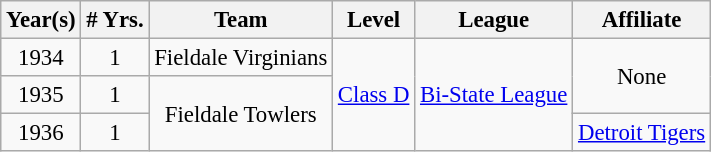<table class="wikitable" style="text-align:center; font-size: 95%;">
<tr>
<th>Year(s)</th>
<th># Yrs.</th>
<th>Team</th>
<th>Level</th>
<th>League</th>
<th>Affiliate</th>
</tr>
<tr>
<td>1934</td>
<td>1</td>
<td>Fieldale Virginians</td>
<td rowspan=3><a href='#'>Class D</a></td>
<td rowspan=3><a href='#'>Bi-State League</a></td>
<td rowspan=2>None</td>
</tr>
<tr>
<td>1935</td>
<td>1</td>
<td rowspan=2>Fieldale Towlers</td>
</tr>
<tr>
<td>1936</td>
<td>1</td>
<td><a href='#'>Detroit Tigers</a></td>
</tr>
</table>
